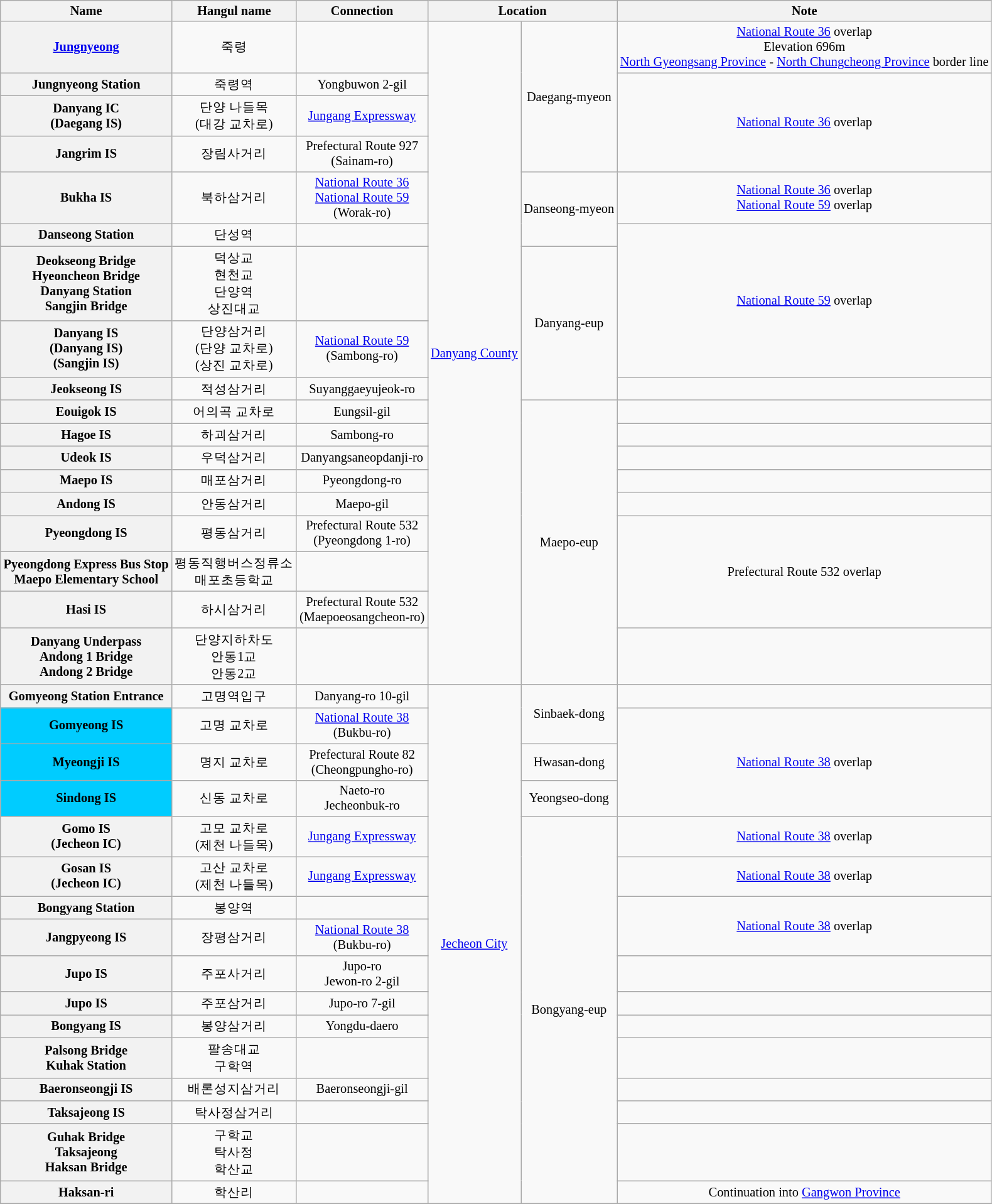<table class="wikitable" style="font-size: 85%; text-align: center;">
<tr>
<th>Name </th>
<th>Hangul name</th>
<th>Connection</th>
<th colspan="2">Location</th>
<th>Note</th>
</tr>
<tr>
<th><a href='#'>Jungnyeong</a></th>
<td>죽령</td>
<td></td>
<td rowspan=18><a href='#'>Danyang County</a></td>
<td rowspan=4>Daegang-myeon</td>
<td><a href='#'>National Route 36</a> overlap<br>Elevation 696m<br><a href='#'>North Gyeongsang Province</a> - <a href='#'>North Chungcheong Province</a> border line</td>
</tr>
<tr>
<th>Jungnyeong Station</th>
<td>죽령역</td>
<td>Yongbuwon 2-gil</td>
<td rowspan=3><a href='#'>National Route 36</a> overlap</td>
</tr>
<tr>
<th>Danyang IC<br>(Daegang IS)</th>
<td>단양 나들목<br>(대강 교차로)</td>
<td><a href='#'>Jungang Expressway</a></td>
</tr>
<tr>
<th>Jangrim IS</th>
<td>장림사거리</td>
<td>Prefectural Route 927<br>(Sainam-ro)</td>
</tr>
<tr>
<th>Bukha IS</th>
<td>북하삼거리</td>
<td><a href='#'>National Route 36</a><br><a href='#'>National Route 59</a><br>(Worak-ro)</td>
<td rowspan=2>Danseong-myeon</td>
<td><a href='#'>National Route 36</a> overlap<br><a href='#'>National Route 59</a> overlap</td>
</tr>
<tr>
<th>Danseong Station</th>
<td>단성역</td>
<td></td>
<td rowspan=3><a href='#'>National Route 59</a> overlap</td>
</tr>
<tr>
<th>Deokseong Bridge<br>Hyeoncheon Bridge<br>Danyang Station<br>Sangjin Bridge</th>
<td>덕상교<br>현천교<br>단양역<br>상진대교</td>
<td></td>
<td rowspan=3>Danyang-eup</td>
</tr>
<tr>
<th>Danyang IS<br>(Danyang IS)<br>(Sangjin IS)</th>
<td>단양삼거리<br>(단양 교차로)<br>(상진 교차로)</td>
<td><a href='#'>National Route 59</a><br>(Sambong-ro)</td>
</tr>
<tr>
<th>Jeokseong IS</th>
<td>적성삼거리</td>
<td>Suyanggaeyujeok-ro</td>
<td></td>
</tr>
<tr>
<th>Eouigok IS</th>
<td>어의곡 교차로</td>
<td>Eungsil-gil</td>
<td rowspan=9>Maepo-eup</td>
<td></td>
</tr>
<tr>
<th>Hagoe IS</th>
<td>하괴삼거리</td>
<td>Sambong-ro</td>
<td></td>
</tr>
<tr>
<th>Udeok IS</th>
<td>우덕삼거리</td>
<td>Danyangsaneopdanji-ro</td>
<td></td>
</tr>
<tr>
<th>Maepo IS</th>
<td>매포삼거리</td>
<td>Pyeongdong-ro</td>
<td></td>
</tr>
<tr>
<th>Andong IS</th>
<td>안동삼거리</td>
<td>Maepo-gil</td>
<td></td>
</tr>
<tr>
<th>Pyeongdong IS</th>
<td>평동삼거리</td>
<td>Prefectural Route 532<br>(Pyeongdong 1-ro)</td>
<td rowspan=3>Prefectural Route 532 overlap</td>
</tr>
<tr>
<th>Pyeongdong Express Bus Stop<br>Maepo Elementary School</th>
<td>평동직행버스정류소<br>매포초등학교</td>
<td></td>
</tr>
<tr>
<th>Hasi IS</th>
<td>하시삼거리</td>
<td>Prefectural Route 532<br>(Maepoeosangcheon-ro)</td>
</tr>
<tr>
<th>Danyang Underpass<br>Andong 1 Bridge<br>Andong 2 Bridge</th>
<td>단양지하차도<br>안동1교<br>안동2교</td>
<td></td>
<td></td>
</tr>
<tr>
<th>Gomyeong Station Entrance</th>
<td>고명역입구</td>
<td>Danyang-ro 10-gil</td>
<td rowspan=16><a href='#'>Jecheon City</a></td>
<td rowspan=2>Sinbaek-dong</td>
<td></td>
</tr>
<tr>
<th style="background-color: #00CCFF;">Gomyeong IS</th>
<td>고명 교차로</td>
<td><a href='#'>National Route 38</a><br>(Bukbu-ro)</td>
<td rowspan=3><a href='#'>National Route 38</a> overlap</td>
</tr>
<tr>
<th style="background-color: #00CCFF;">Myeongji IS</th>
<td>명지 교차로</td>
<td>Prefectural Route 82<br>(Cheongpungho-ro)</td>
<td>Hwasan-dong</td>
</tr>
<tr>
<th style="background-color: #00CCFF;">Sindong IS</th>
<td>신동 교차로</td>
<td>Naeto-ro<br>Jecheonbuk-ro</td>
<td>Yeongseo-dong</td>
</tr>
<tr>
<th>Gomo IS<br>(Jecheon IC)</th>
<td>고모 교차로<br>(제천 나들목)</td>
<td><a href='#'>Jungang Expressway</a></td>
<td rowspan=12>Bongyang-eup</td>
<td><a href='#'>National Route 38</a> overlap</td>
</tr>
<tr>
<th>Gosan IS<br>(Jecheon IC)</th>
<td>고산 교차로<br>(제천 나들목)</td>
<td><a href='#'>Jungang Expressway</a></td>
<td><a href='#'>National Route 38</a> overlap</td>
</tr>
<tr>
<th>Bongyang Station</th>
<td>봉양역</td>
<td></td>
<td rowspan=2><a href='#'>National Route 38</a> overlap</td>
</tr>
<tr>
<th>Jangpyeong IS</th>
<td>장평삼거리</td>
<td><a href='#'>National Route 38</a><br>(Bukbu-ro)</td>
</tr>
<tr>
<th>Jupo IS</th>
<td>주포사거리</td>
<td>Jupo-ro<br>Jewon-ro 2-gil</td>
<td></td>
</tr>
<tr>
<th>Jupo IS</th>
<td>주포삼거리</td>
<td>Jupo-ro 7-gil</td>
<td></td>
</tr>
<tr>
<th>Bongyang IS</th>
<td>봉양삼거리</td>
<td>Yongdu-daero</td>
<td></td>
</tr>
<tr>
<th>Palsong Bridge<br>Kuhak Station</th>
<td>팔송대교<br>구학역</td>
<td></td>
<td></td>
</tr>
<tr>
<th>Baeronseongji IS</th>
<td>배론성지삼거리</td>
<td>Baeronseongji-gil</td>
<td></td>
</tr>
<tr>
<th>Taksajeong IS</th>
<td>탁사정삼거리</td>
<td></td>
<td></td>
</tr>
<tr>
<th>Guhak Bridge<br>Taksajeong<br>Haksan Bridge</th>
<td>구학교<br>탁사정<br>학산교</td>
<td></td>
<td></td>
</tr>
<tr>
<th>Haksan-ri</th>
<td>학산리</td>
<td></td>
<td>Continuation into <a href='#'>Gangwon Province</a></td>
</tr>
<tr>
</tr>
</table>
